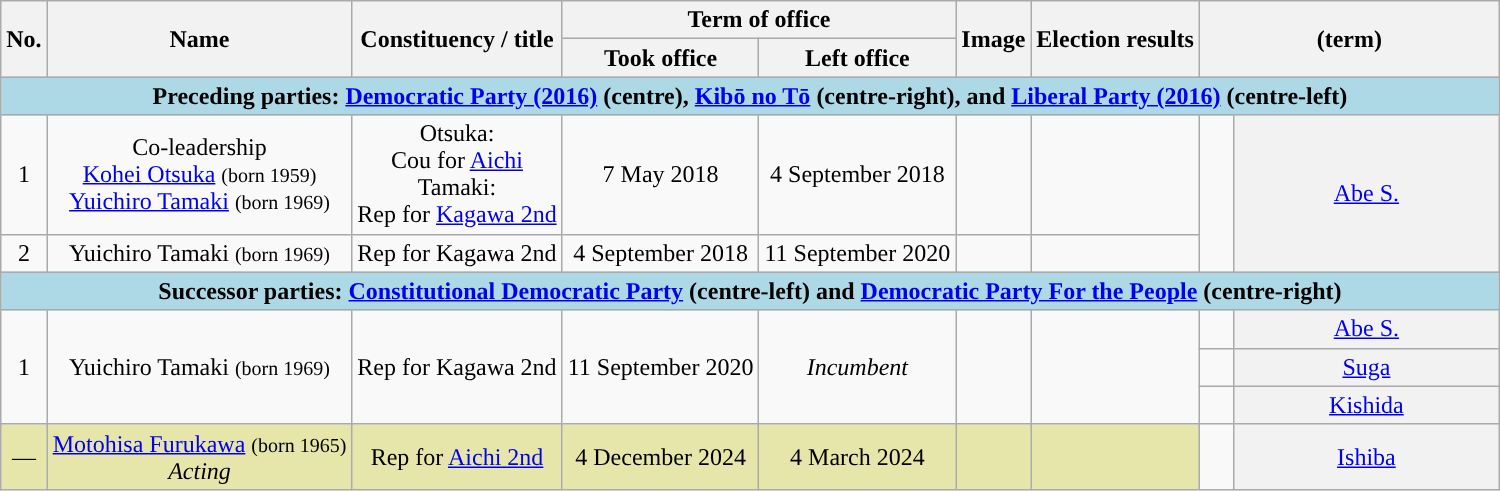<table class="wikitable" style="text-align:center">
<tr>
<th rowspan=2>No.</th>
<th rowspan=2>Name</th>
<th rowspan=2>Constituency / title</th>
<th colspan=2>Term of office</th>
<th rowspan=2>Image</th>
<th rowspan=2>Election results</th>
<th colspan="2" style="width:20%;" rowspan="2"><a href='#'></a> (term)</th>
</tr>
<tr>
<th>Took office</th>
<th>Left office</th>
</tr>
<tr>
<td bgcolor="lightblue" colspan="9"><strong>Preceding parties: <a href='#'>Democratic Party (2016)</a> (centre), <a href='#'>Kibō no Tō</a> (centre-right), and <a href='#'>Liberal Party (2016)</a> (centre-left)</strong></td>
</tr>
<tr>
<td>1</td>
<td text-align="center">Co-leadership<br><a href='#'>Kohei Otsuka</a> <small>(born 1959)</small><br><a href='#'>Yuichiro Tamaki</a>
<small>(born 1969)</small></td>
<td>Otsuka: <br>Cou for <a href='#'>Aichi</a><br>Tamaki:<br>Rep for <a href='#'>Kagawa 2nd</a></td>
<td>7 May 2018</td>
<td>4 September 2018</td>
<td><br> <br></td>
<td><br></td>
<td rowspan="2" style="background-color: "></td>
<th rowspan="2" style="font-weight:normal"><a href='#'>Abe S.</a> </th>
</tr>
<tr>
<td>2</td>
<td>Yuichiro Tamaki <small>(born 1969)</small></td>
<td>Rep for Kagawa 2nd</td>
<td>4 September 2018</td>
<td>11 September 2020</td>
<td></td>
<td></td>
</tr>
<tr>
<td bgcolor="lightblue" colspan="9"><strong>Successor parties: <a href='#'>Constitutional Democratic Party</a> (centre-left) and <a href='#'>Democratic Party For the People</a> (centre-right)</strong></td>
</tr>
<tr>
<td rowspan=4>1</td>
<td rowspan=4>Yuichiro Tamaki <small>(born 1969)</small></td>
<td rowspan=4>Rep for Kagawa 2nd</td>
<td rowspan=4>11 September 2020</td>
<td rowspan=4><em>Incumbent</em></td>
<td rowspan=4></td>
<td rowspan=4></td>
<td style="background-color: "></td>
<th style="font-weight:normal"><a href='#'>Abe S.</a> </th>
</tr>
<tr>
<td style="background-color: "></td>
<th style="font-weight:normal"><a href='#'>Suga</a> </th>
</tr>
<tr>
<td style="background-color: "></td>
<th style="font-weight:normal"><a href='#'>Kishida</a> </th>
</tr>
<tr>
<td rowspan=2 style="background-color: "></td>
<th rowspan=2 style="font-weight:normal"><a href='#'>Ishiba</a> </th>
</tr>
<tr style="background-color:#E6E6AA">
<td>—</td>
<td><a href='#'>Motohisa Furukawa</a> <small>(born 1965)</small><br><em>Acting</em></td>
<td>Rep for <a href='#'>Aichi 2nd</a></td>
<td>4 December 2024</td>
<td>4 March 2024</td>
<td></td>
<td></td>
</tr>
</table>
